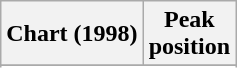<table class="wikitable sortable plainrowheaders" style="text-align:center">
<tr>
<th scope="col">Chart (1998)</th>
<th scope="col">Peak<br>position</th>
</tr>
<tr>
</tr>
<tr>
</tr>
</table>
